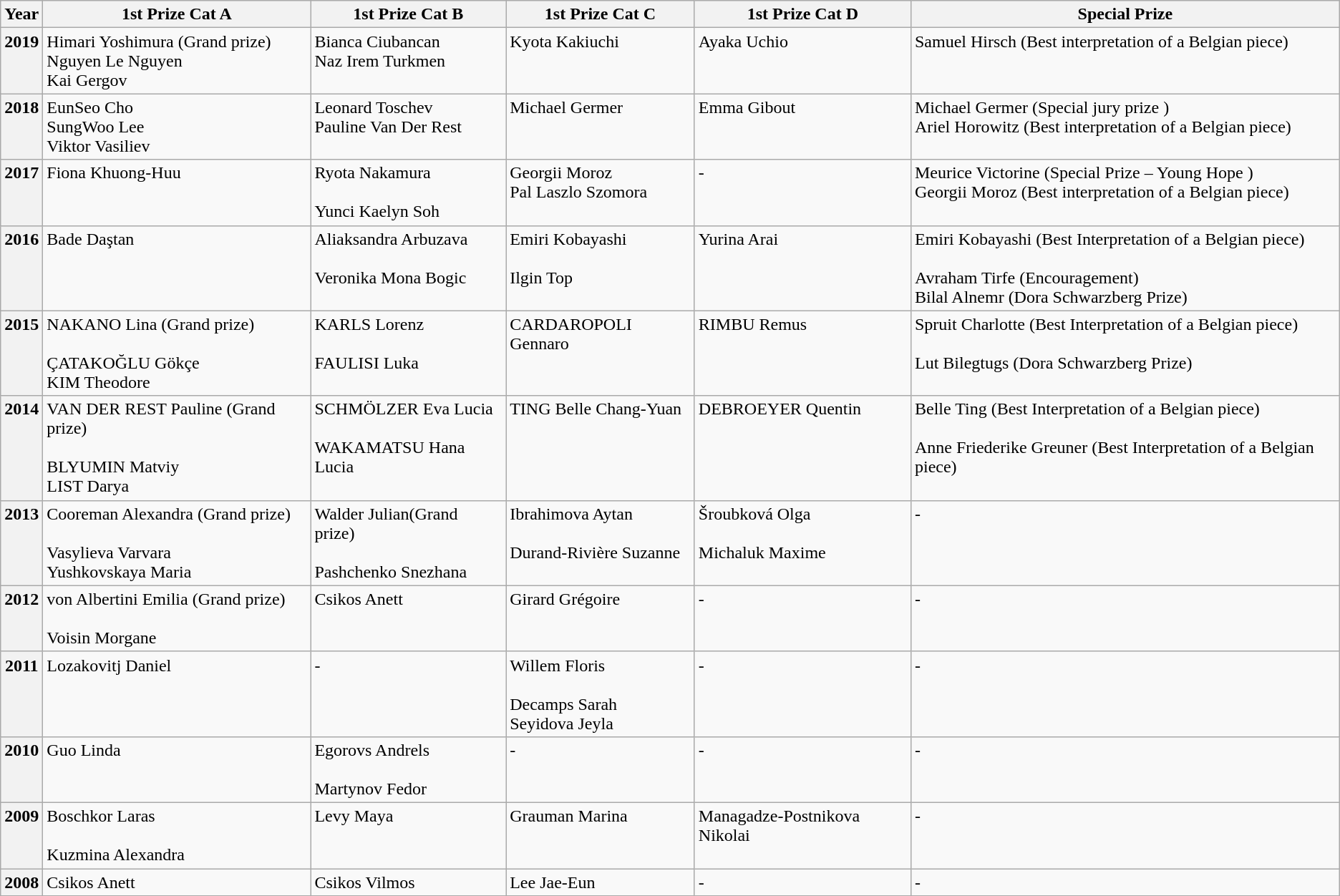<table class="wikitable">
<tr>
<th>Year</th>
<th>1st Prize Cat A</th>
<th>1st Prize Cat B</th>
<th>1st Prize Cat C</th>
<th>1st Prize Cat D</th>
<th>Special Prize</th>
</tr>
<tr valign="top">
<th>2019</th>
<td> Himari Yoshimura (Grand prize) <br>   Nguyen Le Nguyen  <br>  Kai Gergov</td>
<td>Bianca Ciubancan  <br> Naz Irem Turkmen</td>
<td>Kyota Kakiuchi</td>
<td> Ayaka Uchio</td>
<td>Samuel Hirsch (Best interpretation of a Belgian piece)</td>
</tr>
<tr valign="top">
<th>2018</th>
<td> EunSeo Cho <br>   SungWoo Lee <br>  Viktor Vasiliev</td>
<td>Leonard Toschev <br>  Pauline Van Der Rest</td>
<td>Michael Germer</td>
<td> Emma Gibout</td>
<td>Michael Germer (Special jury prize )<br>Ariel Horowitz (Best interpretation of a Belgian piece)</td>
</tr>
<tr valign="top">
<th>2017</th>
<td> Fiona Khuong-Huu <br></td>
<td>Ryota Nakamura <br><br> Yunci Kaelyn Soh</td>
<td>Georgii Moroz<br>Pal Laszlo Szomora</td>
<td>-</td>
<td>Meurice Victorine (Special Prize – Young Hope )<br>Georgii Moroz (Best interpretation of a Belgian piece)</td>
</tr>
<tr valign="top">
<th>2016</th>
<td> Bade Daştan</td>
<td> Aliaksandra Arbuzava<br><br> Veronika Mona Bogic</td>
<td> Emiri Kobayashi<br><br> Ilgin Top</td>
<td> Yurina Arai</td>
<td> Emiri Kobayashi (Best Interpretation of a Belgian piece)<br><br> Avraham Tirfe (Encouragement)<br>
Bilal Alnemr (Dora Schwarzberg Prize)</td>
</tr>
<tr valign="top">
<th>2015</th>
<td> NAKANO Lina (Grand prize)<br><br> ÇATAKOĞLU Gökçe<br>
 KIM Theodore</td>
<td> KARLS Lorenz<br><br> FAULISI Luka</td>
<td> CARDAROPOLI Gennaro</td>
<td> RIMBU Remus</td>
<td> Spruit Charlotte (Best Interpretation of a Belgian piece)<br><br> Lut Bilegtugs (Dora Schwarzberg Prize)</td>
</tr>
<tr valign="top">
<th>2014</th>
<td> VAN DER REST Pauline (Grand prize)<br><br> BLYUMIN Matviy<br>
 LIST Darya</td>
<td> SCHMÖLZER Eva Lucia<br><br> WAKAMATSU Hana Lucia</td>
<td> TING Belle Chang-Yuan</td>
<td> DEBROEYER Quentin</td>
<td> Belle Ting (Best Interpretation of a Belgian piece)<br><br> Anne Friederike Greuner (Best Interpretation of a Belgian piece)</td>
</tr>
<tr valign="top">
<th>2013</th>
<td> Cooreman Alexandra (Grand prize)<br><br> Vasylieva Varvara<br>
 Yushkovskaya Maria</td>
<td> Walder Julian(Grand prize)<br><br> Pashchenko Snezhana</td>
<td>  Ibrahimova Aytan<br><br> Durand-Rivière Suzanne</td>
<td> Šroubková Olga<br><br> Michaluk Maxime</td>
<td>-</td>
</tr>
<tr valign="top">
<th>2012</th>
<td> von Albertini Emilia (Grand prize)<br><br> Voisin Morgane</td>
<td> Csikos Anett</td>
<td> Girard Grégoire</td>
<td>-</td>
<td>-</td>
</tr>
<tr valign="top">
<th>2011</th>
<td> Lozakovitj Daniel</td>
<td>-</td>
<td> Willem Floris<br><br> Decamps Sarah<br>
 Seyidova Jeyla</td>
<td>-</td>
<td>-</td>
</tr>
<tr valign="top">
<th>2010</th>
<td> Guo Linda</td>
<td> Egorovs Andrels<br><br> Martynov Fedor</td>
<td>-</td>
<td>-</td>
<td>-</td>
</tr>
<tr valign="top">
<th>2009</th>
<td> Boschkor Laras<br><br> Kuzmina Alexandra</td>
<td> Levy Maya</td>
<td> Grauman Marina</td>
<td> Managadze-Postnikova Nikolai</td>
<td>-</td>
</tr>
<tr valign="top">
<th>2008</th>
<td> Csikos Anett</td>
<td> Csikos Vilmos</td>
<td> Lee Jae-Eun</td>
<td>-</td>
<td>-</td>
</tr>
<tr valign="top">
</tr>
</table>
